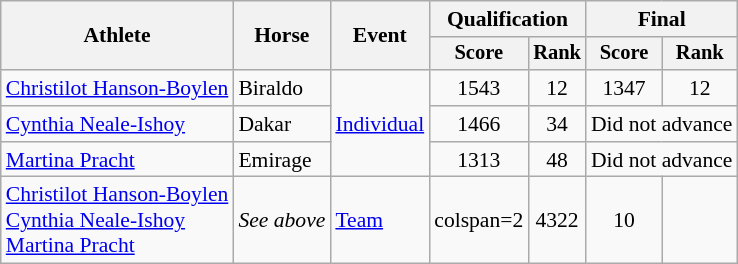<table class=wikitable style="font-size:90%">
<tr>
<th rowspan="2">Athlete</th>
<th rowspan="2">Horse</th>
<th rowspan="2">Event</th>
<th colspan="2">Qualification</th>
<th colspan="2">Final</th>
</tr>
<tr style="font-size:95%">
<th>Score</th>
<th>Rank</th>
<th>Score</th>
<th>Rank</th>
</tr>
<tr align=center>
<td align=left><a href='#'>Christilot Hanson-Boylen</a></td>
<td align=left>Biraldo</td>
<td align=left rowspan=3><a href='#'>Individual</a></td>
<td>1543</td>
<td>12</td>
<td>1347</td>
<td>12</td>
</tr>
<tr align=center>
<td align=left><a href='#'>Cynthia Neale-Ishoy</a></td>
<td align=left>Dakar</td>
<td>1466</td>
<td>34</td>
<td colspan=2>Did not advance</td>
</tr>
<tr align=center>
<td align=left><a href='#'>Martina Pracht</a></td>
<td align=left>Emirage</td>
<td>1313</td>
<td>48</td>
<td colspan=2>Did not advance</td>
</tr>
<tr align=center>
<td align=left><a href='#'>Christilot Hanson-Boylen</a><br><a href='#'>Cynthia Neale-Ishoy</a><br><a href='#'>Martina Pracht</a></td>
<td align=left><em>See above</em></td>
<td align=left><a href='#'>Team</a></td>
<td>colspan=2</td>
<td>4322</td>
<td>10</td>
</tr>
</table>
